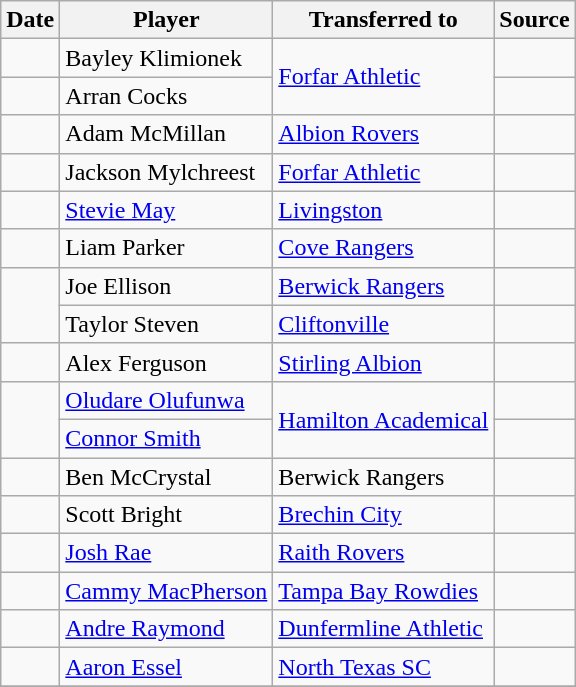<table class="wikitable plainrowheaders sortable">
<tr>
<th scope=col>Date</th>
<th scope=col>Player</th>
<th scope=col>Transferred to</th>
<th scope=col>Source</th>
</tr>
<tr>
<td></td>
<td> Bayley Klimionek</td>
<td rowspan=2> <a href='#'>Forfar Athletic</a></td>
<td></td>
</tr>
<tr>
<td></td>
<td> Arran Cocks</td>
<td></td>
</tr>
<tr>
<td></td>
<td> Adam McMillan</td>
<td> <a href='#'>Albion Rovers</a></td>
<td></td>
</tr>
<tr>
<td></td>
<td> Jackson Mylchreest</td>
<td> <a href='#'>Forfar Athletic</a></td>
<td></td>
</tr>
<tr>
<td></td>
<td> <a href='#'>Stevie May</a></td>
<td> <a href='#'>Livingston</a></td>
<td></td>
</tr>
<tr>
<td></td>
<td> Liam Parker</td>
<td> <a href='#'>Cove Rangers</a></td>
<td></td>
</tr>
<tr>
<td rowspan=2></td>
<td> Joe Ellison</td>
<td> <a href='#'>Berwick Rangers</a></td>
<td></td>
</tr>
<tr>
<td> Taylor Steven</td>
<td> <a href='#'>Cliftonville</a></td>
<td></td>
</tr>
<tr>
<td></td>
<td> Alex Ferguson</td>
<td> <a href='#'>Stirling Albion</a></td>
<td></td>
</tr>
<tr>
<td rowspan=2></td>
<td> <a href='#'>Oludare Olufunwa</a></td>
<td rowspan=2> <a href='#'>Hamilton Academical</a></td>
<td></td>
</tr>
<tr>
<td> <a href='#'>Connor Smith</a></td>
<td></td>
</tr>
<tr>
<td></td>
<td> Ben McCrystal</td>
<td> Berwick Rangers</td>
<td></td>
</tr>
<tr>
<td></td>
<td> Scott Bright</td>
<td> <a href='#'>Brechin City</a></td>
<td></td>
</tr>
<tr>
<td></td>
<td> <a href='#'>Josh Rae</a></td>
<td> <a href='#'>Raith Rovers</a></td>
<td></td>
</tr>
<tr>
<td></td>
<td> <a href='#'>Cammy MacPherson</a></td>
<td> <a href='#'>Tampa Bay Rowdies</a></td>
<td></td>
</tr>
<tr>
<td></td>
<td> <a href='#'>Andre Raymond</a></td>
<td> <a href='#'>Dunfermline Athletic</a></td>
<td></td>
</tr>
<tr>
<td></td>
<td> <a href='#'>Aaron Essel</a></td>
<td> <a href='#'>North Texas SC</a></td>
<td></td>
</tr>
<tr>
</tr>
</table>
